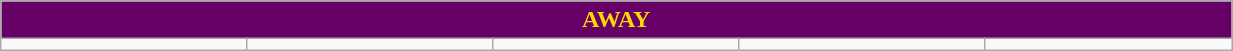<table class="wikitable collapsible collapsed" style="width:65%">
<tr>
<th colspan=15 ! style="color:#FFD800; background:#660066">AWAY</th>
</tr>
<tr>
<td></td>
<td></td>
<td></td>
<td></td>
<td></td>
</tr>
</table>
